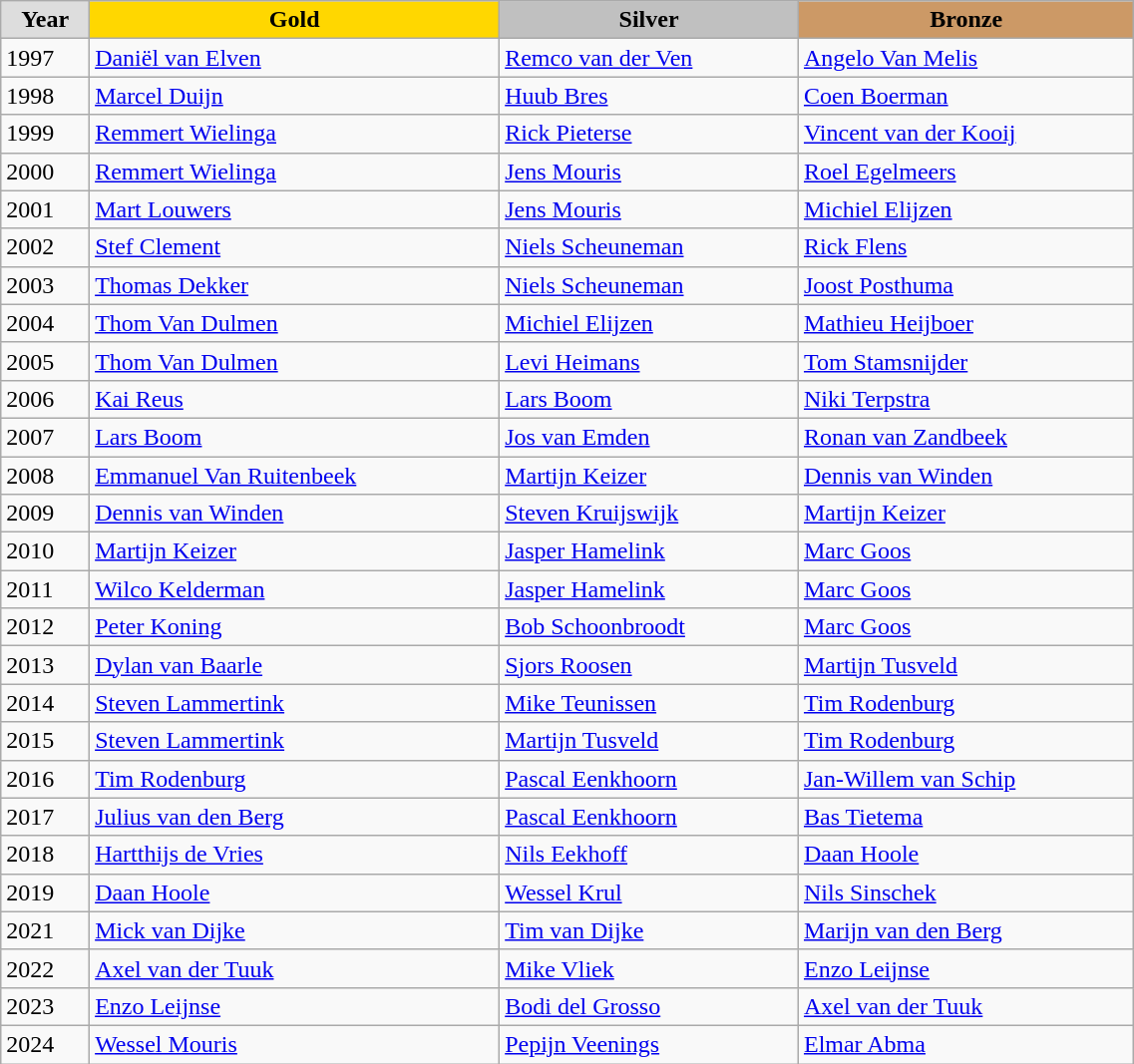<table class="wikitable" style="width: 60%; text-align:left;">
<tr>
<td style="background:#DDDDDD; font-weight:bold; text-align:center;">Year</td>
<td style="background:gold; font-weight:bold; text-align:center;">Gold</td>
<td style="background:silver; font-weight:bold; text-align:center;">Silver</td>
<td style="background:#cc9966; font-weight:bold; text-align:center;">Bronze</td>
</tr>
<tr>
<td>1997</td>
<td><a href='#'>Daniël van Elven</a></td>
<td><a href='#'>Remco van der Ven</a></td>
<td><a href='#'>Angelo Van Melis</a></td>
</tr>
<tr>
<td>1998</td>
<td><a href='#'>Marcel Duijn</a></td>
<td><a href='#'>Huub Bres</a></td>
<td><a href='#'>Coen Boerman</a></td>
</tr>
<tr>
<td>1999</td>
<td><a href='#'>Remmert Wielinga</a></td>
<td><a href='#'>Rick Pieterse</a></td>
<td><a href='#'>Vincent van der Kooij</a></td>
</tr>
<tr>
<td>2000</td>
<td><a href='#'>Remmert Wielinga</a></td>
<td><a href='#'>Jens Mouris</a></td>
<td><a href='#'>Roel Egelmeers</a></td>
</tr>
<tr>
<td>2001</td>
<td><a href='#'>Mart Louwers</a></td>
<td><a href='#'>Jens Mouris</a></td>
<td><a href='#'>Michiel Elijzen</a></td>
</tr>
<tr>
<td>2002</td>
<td><a href='#'>Stef Clement</a></td>
<td><a href='#'>Niels Scheuneman</a></td>
<td><a href='#'>Rick Flens</a></td>
</tr>
<tr>
<td>2003</td>
<td><a href='#'>Thomas Dekker</a></td>
<td><a href='#'>Niels Scheuneman</a></td>
<td><a href='#'>Joost Posthuma</a></td>
</tr>
<tr>
<td>2004</td>
<td><a href='#'>Thom Van Dulmen</a></td>
<td><a href='#'>Michiel Elijzen</a></td>
<td><a href='#'>Mathieu Heijboer</a></td>
</tr>
<tr>
<td>2005</td>
<td><a href='#'>Thom Van Dulmen</a></td>
<td><a href='#'>Levi Heimans</a></td>
<td><a href='#'>Tom Stamsnijder</a></td>
</tr>
<tr>
<td>2006</td>
<td><a href='#'>Kai Reus</a></td>
<td><a href='#'>Lars Boom</a></td>
<td><a href='#'>Niki Terpstra</a></td>
</tr>
<tr>
<td>2007</td>
<td><a href='#'>Lars Boom</a></td>
<td><a href='#'>Jos van Emden</a></td>
<td><a href='#'>Ronan van Zandbeek</a></td>
</tr>
<tr>
<td>2008</td>
<td><a href='#'>Emmanuel Van Ruitenbeek</a></td>
<td><a href='#'>Martijn Keizer</a></td>
<td><a href='#'>Dennis van Winden</a></td>
</tr>
<tr>
<td>2009</td>
<td><a href='#'>Dennis van Winden</a></td>
<td><a href='#'>Steven Kruijswijk</a></td>
<td><a href='#'>Martijn Keizer</a></td>
</tr>
<tr>
<td>2010</td>
<td><a href='#'>Martijn Keizer</a></td>
<td><a href='#'>Jasper Hamelink</a></td>
<td><a href='#'>Marc Goos</a></td>
</tr>
<tr>
<td>2011</td>
<td><a href='#'>Wilco Kelderman</a></td>
<td><a href='#'>Jasper Hamelink</a></td>
<td><a href='#'>Marc Goos</a></td>
</tr>
<tr>
<td>2012</td>
<td><a href='#'>Peter Koning</a></td>
<td><a href='#'>Bob Schoonbroodt</a></td>
<td><a href='#'>Marc Goos</a></td>
</tr>
<tr>
<td>2013</td>
<td><a href='#'>Dylan van Baarle</a></td>
<td><a href='#'>Sjors Roosen</a></td>
<td><a href='#'>Martijn Tusveld</a></td>
</tr>
<tr>
<td>2014</td>
<td><a href='#'>Steven Lammertink</a></td>
<td><a href='#'>Mike Teunissen</a></td>
<td><a href='#'>Tim Rodenburg</a></td>
</tr>
<tr>
<td>2015</td>
<td><a href='#'>Steven Lammertink</a></td>
<td><a href='#'>Martijn Tusveld</a></td>
<td><a href='#'>Tim Rodenburg</a></td>
</tr>
<tr>
<td>2016</td>
<td><a href='#'>Tim Rodenburg</a></td>
<td><a href='#'>Pascal Eenkhoorn</a></td>
<td><a href='#'>Jan-Willem van Schip</a></td>
</tr>
<tr>
<td>2017</td>
<td><a href='#'>Julius van den Berg</a></td>
<td><a href='#'>Pascal Eenkhoorn</a></td>
<td><a href='#'>Bas Tietema</a></td>
</tr>
<tr>
<td>2018</td>
<td><a href='#'>Hartthijs de Vries</a></td>
<td><a href='#'>Nils Eekhoff</a></td>
<td><a href='#'>Daan Hoole</a></td>
</tr>
<tr>
<td>2019</td>
<td><a href='#'>Daan Hoole</a></td>
<td><a href='#'>Wessel Krul</a></td>
<td><a href='#'>Nils Sinschek</a></td>
</tr>
<tr>
<td>2021</td>
<td><a href='#'>Mick van Dijke</a></td>
<td><a href='#'>Tim van Dijke</a></td>
<td><a href='#'>Marijn van den Berg</a></td>
</tr>
<tr>
<td>2022</td>
<td><a href='#'>Axel van der Tuuk</a></td>
<td><a href='#'>Mike Vliek</a></td>
<td><a href='#'>Enzo Leijnse</a></td>
</tr>
<tr>
<td>2023</td>
<td><a href='#'>Enzo Leijnse</a></td>
<td><a href='#'>Bodi del Grosso</a></td>
<td><a href='#'>Axel van der Tuuk</a></td>
</tr>
<tr>
<td>2024</td>
<td><a href='#'>Wessel Mouris</a></td>
<td><a href='#'>Pepijn Veenings</a></td>
<td><a href='#'>Elmar Abma</a></td>
</tr>
</table>
